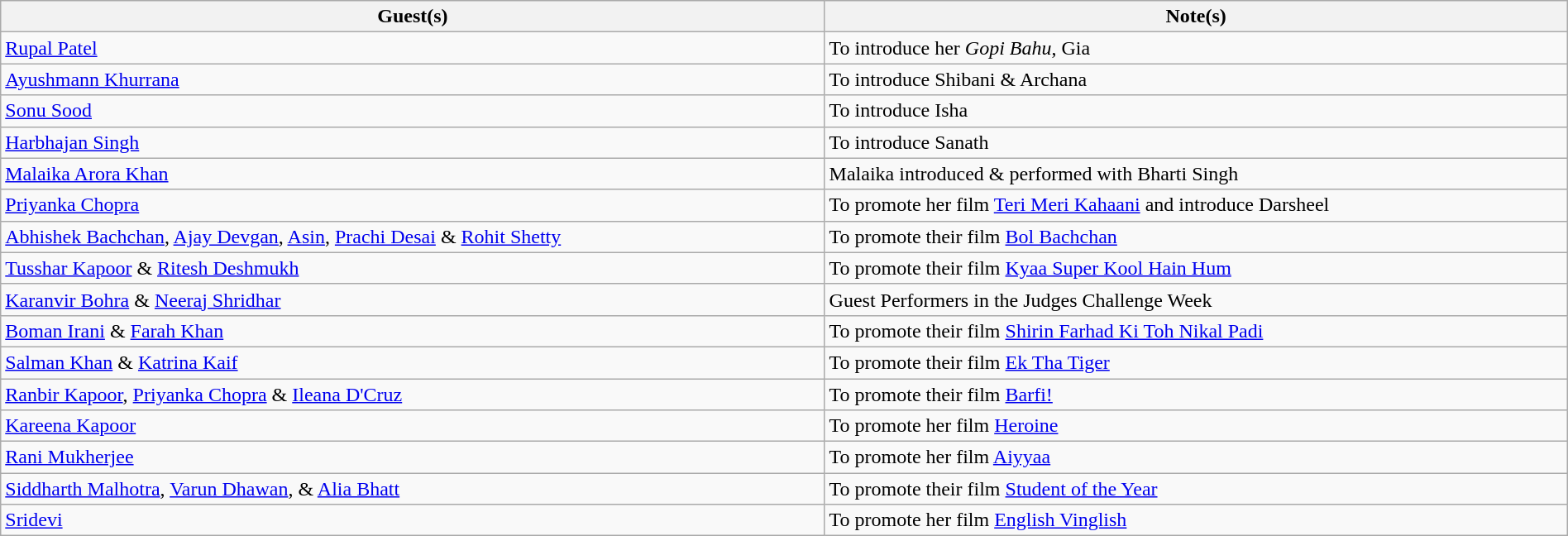<table class="wikitable" style="width:100%;">
<tr>
<th>Guest(s)</th>
<th>Note(s)</th>
</tr>
<tr>
<td><a href='#'>Rupal Patel</a></td>
<td>To introduce her <em>Gopi Bahu</em>, Gia</td>
</tr>
<tr>
<td><a href='#'>Ayushmann Khurrana</a></td>
<td>To introduce Shibani & Archana</td>
</tr>
<tr>
<td><a href='#'>Sonu Sood</a></td>
<td>To introduce Isha</td>
</tr>
<tr>
<td><a href='#'>Harbhajan Singh</a></td>
<td>To introduce Sanath</td>
</tr>
<tr>
<td><a href='#'>Malaika Arora Khan</a></td>
<td>Malaika introduced & performed with Bharti Singh</td>
</tr>
<tr>
<td><a href='#'>Priyanka Chopra</a></td>
<td>To promote her film <a href='#'>Teri Meri Kahaani</a> and introduce Darsheel</td>
</tr>
<tr>
<td><a href='#'>Abhishek Bachchan</a>, <a href='#'>Ajay Devgan</a>, <a href='#'>Asin</a>, <a href='#'>Prachi Desai</a> & <a href='#'>Rohit Shetty</a></td>
<td>To promote their film <a href='#'>Bol Bachchan</a></td>
</tr>
<tr>
<td><a href='#'>Tusshar Kapoor</a> & <a href='#'>Ritesh Deshmukh</a></td>
<td>To promote their film <a href='#'>Kyaa Super Kool Hain Hum</a></td>
</tr>
<tr>
<td><a href='#'>Karanvir Bohra</a> & <a href='#'>Neeraj Shridhar</a></td>
<td>Guest Performers in the Judges Challenge Week</td>
</tr>
<tr>
<td><a href='#'>Boman Irani</a> & <a href='#'>Farah Khan</a></td>
<td>To promote their film <a href='#'>Shirin Farhad Ki Toh Nikal Padi</a></td>
</tr>
<tr>
<td><a href='#'>Salman Khan</a> & <a href='#'>Katrina Kaif</a></td>
<td>To promote their film <a href='#'>Ek Tha Tiger</a></td>
</tr>
<tr>
<td><a href='#'>Ranbir Kapoor</a>, <a href='#'>Priyanka Chopra</a> & <a href='#'>Ileana D'Cruz</a></td>
<td>To promote their film <a href='#'>Barfi!</a></td>
</tr>
<tr>
<td><a href='#'>Kareena Kapoor</a></td>
<td>To promote her film <a href='#'>Heroine</a></td>
</tr>
<tr>
<td><a href='#'>Rani Mukherjee</a></td>
<td>To promote her film <a href='#'>Aiyyaa</a></td>
</tr>
<tr>
<td><a href='#'>Siddharth Malhotra</a>, <a href='#'>Varun Dhawan</a>, & <a href='#'>Alia Bhatt</a></td>
<td>To promote their film <a href='#'>Student of the Year</a></td>
</tr>
<tr>
<td><a href='#'>Sridevi</a></td>
<td>To promote her film <a href='#'>English Vinglish</a></td>
</tr>
</table>
